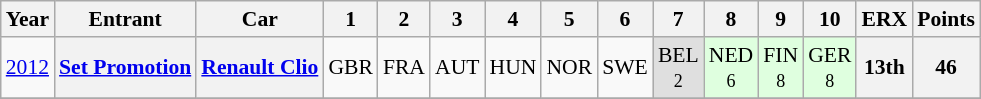<table class="wikitable" border="1" style="text-align:center; font-size:90%;">
<tr valign="top">
<th>Year</th>
<th>Entrant</th>
<th>Car</th>
<th>1</th>
<th>2</th>
<th>3</th>
<th>4</th>
<th>5</th>
<th>6</th>
<th>7</th>
<th>8</th>
<th>9</th>
<th>10</th>
<th>ERX</th>
<th>Points</th>
</tr>
<tr>
<td><a href='#'>2012</a></td>
<th><a href='#'>Set Promotion</a></th>
<th><a href='#'>Renault Clio</a></th>
<td>GBR<br></td>
<td>FRA<br></td>
<td>AUT<br></td>
<td>HUN<br></td>
<td>NOR<br></td>
<td>SWE<br></td>
<td style="background:#DFDFDF;">BEL<br><small>2</small></td>
<td style="background:#DFFFDF;">NED<br><small>6</small></td>
<td style="background:#DFFFDF;">FIN<br><small>8</small></td>
<td style="background:#DFFFDF;">GER<br><small>8</small></td>
<th>13th</th>
<th>46</th>
</tr>
<tr>
</tr>
</table>
